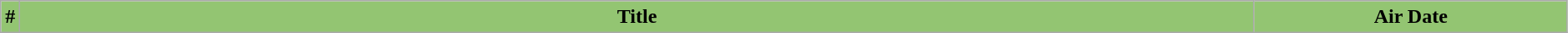<table class="wikitable plainrowheaders" width="99%" style="background:#FFFFFF;">
<tr>
<th width="1%" style="background:#93C572;">#</th>
<th style="background:#93C572;">Title</th>
<th width="20%" style="background:#93C572;">Air Date<br>


















































</th>
</tr>
</table>
